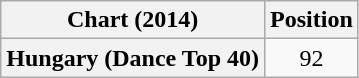<table class="wikitable plainrowheaders">
<tr>
<th scope="col">Chart (2014)</th>
<th scope="col">Position</th>
</tr>
<tr>
<th scope="row">Hungary (Dance Top 40)</th>
<td style="text-align:center;">92</td>
</tr>
</table>
